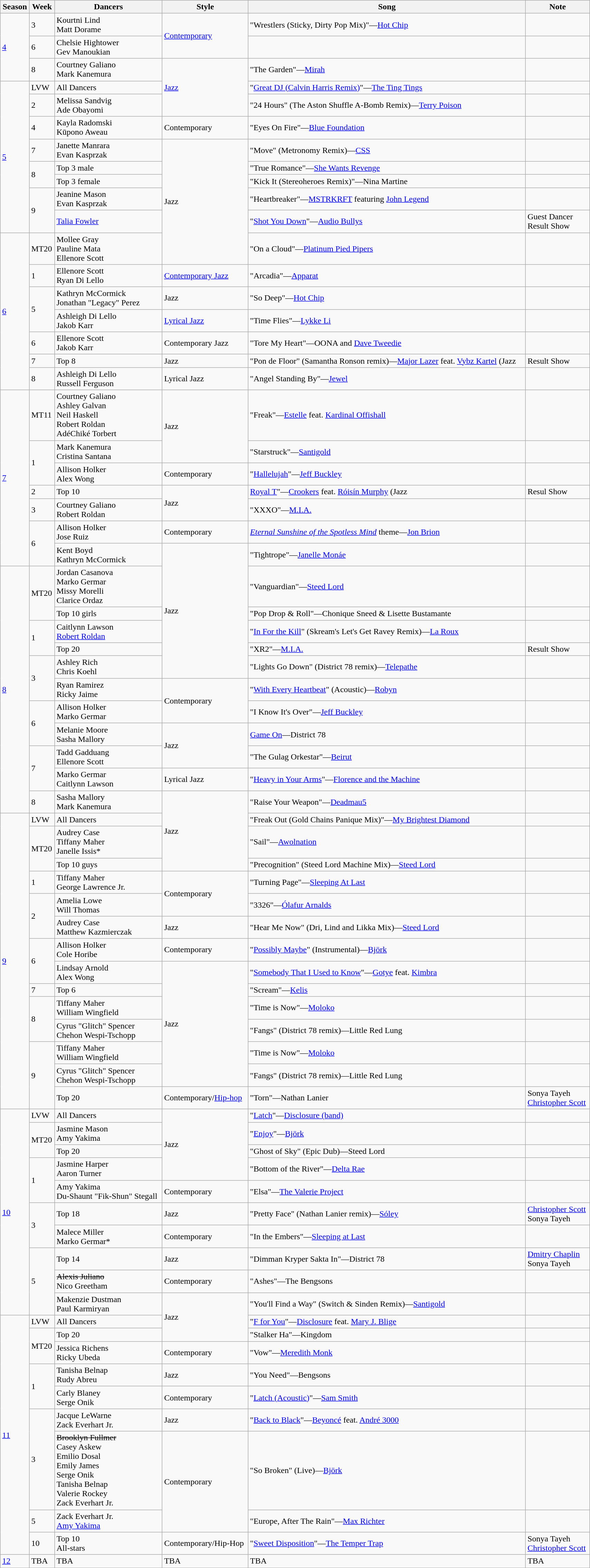<table class="wikitable" width="90%">
<tr>
<th>Season</th>
<th>Week</th>
<th>Dancers</th>
<th>Style</th>
<th>Song</th>
<th>Note</th>
</tr>
<tr>
<td rowspan=3><a href='#'>4</a></td>
<td>3</td>
<td>Kourtni Lind<br>Matt Dorame</td>
<td rowspan=2><a href='#'>Contemporary</a></td>
<td>"Wrestlers (Sticky, Dirty Pop Mix)"—<a href='#'>Hot Chip</a></td>
<td></td>
</tr>
<tr>
<td>6</td>
<td>Chelsie Hightower<br>Gev Manoukian</td>
<td></td>
<td></td>
</tr>
<tr>
<td>8</td>
<td>Courtney Galiano<br>Mark Kanemura</td>
<td rowspan=3><a href='#'>Jazz</a></td>
<td>"The Garden"—<a href='#'>Mirah</a></td>
<td></td>
</tr>
<tr>
<td rowspan=8><a href='#'>5</a></td>
<td>LVW</td>
<td>All Dancers</td>
<td>"<a href='#'>Great DJ (Calvin Harris Remix)</a>"—<a href='#'>The Ting Tings</a></td>
<td></td>
</tr>
<tr>
<td>2</td>
<td>Melissa Sandvig<br>Ade Obayomi</td>
<td>"24 Hours" (The Aston Shuffle A-Bomb Remix)—<a href='#'>Terry Poison</a></td>
<td></td>
</tr>
<tr>
<td>4</td>
<td>Kayla Radomski<br>Kūpono Aweau</td>
<td>Contemporary</td>
<td>"Eyes On Fire"—<a href='#'>Blue Foundation</a></td>
<td></td>
</tr>
<tr>
<td>7</td>
<td>Janette Manrara<br>Evan Kasprzak</td>
<td rowspan=6>Jazz</td>
<td>"Move" (Metronomy Remix)—<a href='#'>CSS</a></td>
<td></td>
</tr>
<tr>
<td rowspan=2>8</td>
<td>Top 3 male</td>
<td>"True Romance"—<a href='#'>She Wants Revenge</a></td>
<td></td>
</tr>
<tr>
<td>Top 3 female</td>
<td>"Kick It (Stereoheroes Remix)"—Nina Martine</td>
<td></td>
</tr>
<tr>
<td rowspan=2>9</td>
<td>Jeanine Mason<br>Evan Kasprzak</td>
<td>"Heartbreaker"—<a href='#'>MSTRKRFT</a> featuring <a href='#'>John Legend</a></td>
<td></td>
</tr>
<tr>
<td><a href='#'>Talia Fowler</a></td>
<td>"<a href='#'>Shot You Down</a>"—<a href='#'>Audio Bullys</a></td>
<td>Guest Dancer <br> Result Show</td>
</tr>
<tr>
<td rowspan=7><a href='#'>6</a></td>
<td>MT20</td>
<td>Mollee Gray<br>Pauline Mata<br>Ellenore Scott</td>
<td>"On a Cloud"—<a href='#'>Platinum Pied Pipers</a></td>
<td></td>
</tr>
<tr>
<td>1</td>
<td>Ellenore Scott<br>Ryan Di Lello</td>
<td><a href='#'>Contemporary Jazz</a></td>
<td>"Arcadia"—<a href='#'>Apparat</a></td>
<td></td>
</tr>
<tr>
<td rowspan=2>5</td>
<td>Kathryn McCormick<br>Jonathan "Legacy" Perez</td>
<td>Jazz</td>
<td>"So Deep"—<a href='#'>Hot Chip</a></td>
<td></td>
</tr>
<tr>
<td>Ashleigh Di Lello<br>Jakob Karr</td>
<td><a href='#'>Lyrical Jazz</a></td>
<td>"Time Flies"—<a href='#'>Lykke Li</a></td>
<td></td>
</tr>
<tr>
<td>6</td>
<td>Ellenore Scott<br>Jakob Karr</td>
<td>Contemporary Jazz</td>
<td>"Tore My Heart"—OONA and <a href='#'>Dave Tweedie</a></td>
<td></td>
</tr>
<tr>
<td>7</td>
<td>Top 8</td>
<td>Jazz</td>
<td>"Pon de Floor" (Samantha Ronson remix)—<a href='#'>Major Lazer</a> feat. <a href='#'>Vybz Kartel</a> (Jazz</td>
<td>Result Show</td>
</tr>
<tr>
<td>8</td>
<td>Ashleigh Di Lello<br>Russell Ferguson</td>
<td>Lyrical Jazz</td>
<td>"Angel Standing By"—<a href='#'>Jewel</a></td>
<td></td>
</tr>
<tr>
<td rowspan=7><a href='#'>7</a></td>
<td>MT11</td>
<td>Courtney Galiano<br>Ashley Galvan<br>Neil Haskell<br>Robert Roldan<br>AdéChiké Torbert</td>
<td rowspan=2>Jazz</td>
<td>"Freak"—<a href='#'>Estelle</a> feat. <a href='#'>Kardinal Offishall</a></td>
<td></td>
</tr>
<tr>
<td rowspan=2>1</td>
<td>Mark Kanemura<br>Cristina Santana</td>
<td>"Starstruck"—<a href='#'>Santigold</a></td>
<td></td>
</tr>
<tr>
<td>Allison Holker<br>Alex Wong</td>
<td>Contemporary</td>
<td>"<a href='#'>Hallelujah</a>"—<a href='#'>Jeff Buckley</a></td>
<td></td>
</tr>
<tr>
<td>2</td>
<td>Top 10</td>
<td rowspan=2>Jazz</td>
<td><a href='#'>Royal T</a>"—<a href='#'>Crookers</a> feat. <a href='#'>Róisín Murphy</a> (Jazz</td>
<td>Resul Show</td>
</tr>
<tr>
<td>3</td>
<td>Courtney Galiano<br>Robert Roldan</td>
<td>"XXXO"—<a href='#'>M.I.A.</a></td>
<td></td>
</tr>
<tr>
<td rowspan=2>6</td>
<td>Allison Holker<br>Jose Ruiz</td>
<td>Contemporary</td>
<td><em><a href='#'>Eternal Sunshine of the Spotless Mind</a></em> theme—<a href='#'>Jon Brion</a></td>
<td></td>
</tr>
<tr>
<td>Kent Boyd<br>Kathryn McCormick</td>
<td rowspan=6>Jazz</td>
<td>"Tightrope"—<a href='#'>Janelle Monáe</a></td>
<td></td>
</tr>
<tr>
<td rowspan=11><a href='#'>8</a></td>
<td rowspan=2>MT20</td>
<td>Jordan Casanova<br>Marko Germar<br>Missy Morelli<br>Clarice Ordaz</td>
<td>"Vanguardian"—<a href='#'>Steed Lord</a></td>
<td></td>
</tr>
<tr>
<td>Top 10 girls</td>
<td>"Pop Drop & Roll"—Chonique Sneed & Lisette Bustamante</td>
<td></td>
</tr>
<tr>
<td rowspan=2>1</td>
<td>Caitlynn Lawson<br><a href='#'>Robert Roldan</a></td>
<td>"<a href='#'>In For the Kill</a>" (Skream's Let's Get Ravey Remix)—<a href='#'>La Roux</a></td>
<td></td>
</tr>
<tr>
<td>Top 20</td>
<td>"XR2"—<a href='#'>M.I.A.</a></td>
<td>Result Show</td>
</tr>
<tr>
<td rowspan=2>3</td>
<td>Ashley Rich<br>Chris Koehl</td>
<td>"Lights Go Down" (District 78 remix)—<a href='#'>Telepathe</a></td>
<td></td>
</tr>
<tr>
<td>Ryan Ramirez<br>Ricky Jaime</td>
<td rowspan=2>Contemporary</td>
<td>"<a href='#'>With Every Heartbeat</a>" (Acoustic)—<a href='#'>Robyn</a></td>
<td></td>
</tr>
<tr>
<td rowspan=2>6</td>
<td>Allison Holker<br>Marko Germar</td>
<td>"I Know It's Over"—<a href='#'>Jeff Buckley</a></td>
<td></td>
</tr>
<tr>
<td>Melanie Moore<br>Sasha Mallory</td>
<td rowspan=2>Jazz</td>
<td><a href='#'>Game On</a>—District 78</td>
<td></td>
</tr>
<tr>
<td rowspan=2>7</td>
<td>Tadd Gadduang<br>Ellenore Scott</td>
<td>"The Gulag Orkestar"—<a href='#'>Beirut</a></td>
<td></td>
</tr>
<tr>
<td>Marko Germar<br>Caitlynn Lawson</td>
<td>Lyrical Jazz</td>
<td>"<a href='#'>Heavy in Your Arms</a>"—<a href='#'>Florence and the Machine</a></td>
<td></td>
</tr>
<tr>
<td>8</td>
<td>Sasha Mallory<br>Mark Kanemura</td>
<td rowspan=4>Jazz</td>
<td>"Raise Your Weapon"—<a href='#'>Deadmau5</a></td>
<td></td>
</tr>
<tr>
<td rowspan=14><a href='#'>9</a></td>
<td>LVW</td>
<td>All Dancers</td>
<td>"Freak Out (Gold Chains Panique Mix)"—<a href='#'>My Brightest Diamond</a></td>
<td></td>
</tr>
<tr>
<td rowspan=2>MT20</td>
<td>Audrey Case<br>Tiffany Maher<br>Janelle Issis*</td>
<td>"Sail"—<a href='#'>Awolnation</a></td>
<td></td>
</tr>
<tr>
<td>Top 10 guys</td>
<td>"Precognition" (Steed Lord Machine Mix)—<a href='#'>Steed Lord</a></td>
<td></td>
</tr>
<tr>
<td>1</td>
<td>Tiffany Maher <br> George Lawrence Jr.</td>
<td rowspan=2>Contemporary</td>
<td>"Turning Page"—<a href='#'>Sleeping At Last</a></td>
<td></td>
</tr>
<tr>
<td rowspan=2>2</td>
<td>Amelia Lowe<br>Will Thomas</td>
<td>"3326"—<a href='#'>Ólafur Arnalds</a></td>
<td></td>
</tr>
<tr>
<td>Audrey Case<br>Matthew Kazmierczak</td>
<td>Jazz</td>
<td>"Hear Me Now" (Dri, Lind and Likka Mix)—<a href='#'>Steed Lord</a></td>
<td></td>
</tr>
<tr>
<td rowspan=2>6</td>
<td>Allison Holker<br>Cole Horibe</td>
<td>Contemporary</td>
<td>"<a href='#'>Possibly Maybe</a>" (Instrumental)—<a href='#'>Björk</a></td>
<td></td>
</tr>
<tr>
<td>Lindsay Arnold<br>Alex Wong</td>
<td rowspan=6>Jazz</td>
<td>"<a href='#'>Somebody That I Used to Know</a>"—<a href='#'>Gotye</a> feat. <a href='#'>Kimbra</a></td>
<td></td>
</tr>
<tr>
<td>7</td>
<td>Top 6</td>
<td>"Scream"—<a href='#'>Kelis</a></td>
<td></td>
</tr>
<tr>
<td rowspan=2>8</td>
<td>Tiffany Maher<br>William Wingfield</td>
<td>"Time is Now"—<a href='#'>Moloko</a></td>
<td></td>
</tr>
<tr>
<td>Cyrus "Glitch" Spencer<br>Chehon Wespi-Tschopp</td>
<td>"Fangs" (District 78 remix)—Little Red Lung</td>
<td></td>
</tr>
<tr>
<td rowspan=3>9</td>
<td>Tiffany Maher<br>William Wingfield</td>
<td>"Time is Now"—<a href='#'>Moloko</a></td>
<td></td>
</tr>
<tr>
<td>Cyrus "Glitch" Spencer<br>Chehon Wespi-Tschopp</td>
<td>"Fangs" (District 78 remix)—Little Red Lung</td>
<td></td>
</tr>
<tr>
<td>Top 20</td>
<td>Contemporary/<a href='#'>Hip-hop</a></td>
<td>"Torn"—Nathan Lanier</td>
<td>Sonya Tayeh<br> <a href='#'>Christopher Scott</a></td>
</tr>
<tr>
<td rowspan=10><a href='#'>10</a></td>
<td>LVW</td>
<td>All Dancers</td>
<td rowspan=4>Jazz</td>
<td>"<a href='#'>Latch</a>"—<a href='#'>Disclosure (band)</a></td>
<td></td>
</tr>
<tr>
<td rowspan=2>MT20</td>
<td>Jasmine Mason<br>Amy Yakima</td>
<td>"<a href='#'>Enjoy</a>"—<a href='#'>Björk</a></td>
<td></td>
</tr>
<tr>
<td>Top 20</td>
<td>"Ghost of Sky" (Epic Dub)—Steed Lord</td>
<td></td>
</tr>
<tr>
<td rowspan=2>1</td>
<td>Jasmine Harper<br>Aaron Turner</td>
<td>"Bottom of the River"—<a href='#'>Delta Rae</a></td>
<td></td>
</tr>
<tr>
<td>Amy Yakima<br>Du-Shaunt "Fik-Shun" Stegall</td>
<td>Contemporary</td>
<td>"Elsa"—<a href='#'>The Valerie Project</a></td>
<td></td>
</tr>
<tr>
<td rowspan=2>3</td>
<td>Top 18</td>
<td>Jazz</td>
<td>"Pretty Face" (Nathan Lanier remix)—<a href='#'>Sóley</a></td>
<td><a href='#'>Christopher Scott</a> <br> Sonya Tayeh</td>
</tr>
<tr>
<td>Malece Miller<br>Marko Germar*</td>
<td>Contemporary</td>
<td>"In the Embers"—<a href='#'>Sleeping at Last</a></td>
<td></td>
</tr>
<tr>
<td rowspan=3>5</td>
<td>Top 14</td>
<td>Jazz</td>
<td>"Dimman Kryper Sakta In"—District 78</td>
<td><a href='#'>Dmitry Chaplin</a> <br> Sonya Tayeh</td>
</tr>
<tr>
<td><s>Alexis Juliano</s><br>Nico Greetham</td>
<td>Contemporary</td>
<td>"Ashes"—The Bengsons</td>
<td></td>
</tr>
<tr>
<td>Makenzie Dustman<br>Paul Karmiryan</td>
<td rowspan=3>Jazz</td>
<td>"You'll Find a Way" (Switch & Sinden Remix)—<a href='#'>Santigold</a></td>
<td></td>
</tr>
<tr>
<td rowspan=9><a href='#'>11</a></td>
<td>LVW</td>
<td>All Dancers</td>
<td>"<a href='#'>F for You</a>"—<a href='#'>Disclosure</a> feat. <a href='#'>Mary J. Blige</a></td>
<td></td>
</tr>
<tr>
<td rowspan=2>MT20</td>
<td>Top 20</td>
<td>"Stalker Ha"—Kingdom</td>
<td></td>
</tr>
<tr>
<td>Jessica Richens<br>Ricky Ubeda</td>
<td>Contemporary</td>
<td>"Vow"—<a href='#'>Meredith Monk</a></td>
<td></td>
</tr>
<tr>
<td rowspan=2>1</td>
<td>Tanisha Belnap<br>Rudy Abreu</td>
<td>Jazz</td>
<td>"You Need"—Bengsons</td>
<td></td>
</tr>
<tr>
<td>Carly Blaney<br>Serge Onik</td>
<td>Contemporary</td>
<td>"<a href='#'>Latch (Acoustic)</a>"—<a href='#'>Sam Smith</a></td>
<td></td>
</tr>
<tr>
<td rowspan=2>3</td>
<td>Jacque LeWarne<br>Zack Everhart Jr.</td>
<td>Jazz</td>
<td>"<a href='#'>Back to Black</a>"—<a href='#'>Beyoncé</a> feat. <a href='#'>André 3000</a></td>
<td></td>
</tr>
<tr>
<td><s>Brooklyn Fullmer</s><br>Casey Askew<br>Emilio Dosal<br>Emily James<br>Serge Onik<br>Tanisha Belnap<br>Valerie Rockey<br>Zack Everhart Jr.</td>
<td rowspan=2>Contemporary</td>
<td>"So Broken" (Live)—<a href='#'>Björk</a></td>
<td></td>
</tr>
<tr>
<td>5</td>
<td>Zack Everhart Jr.<br> <a href='#'>Amy Yakima</a></td>
<td>"Europe, After The Rain"—<a href='#'>Max Richter</a></td>
<td></td>
</tr>
<tr>
<td>10</td>
<td>Top 10<br>All-stars</td>
<td>Contemporary/Hip-Hop</td>
<td>"<a href='#'>Sweet Disposition</a>"—<a href='#'>The Temper Trap</a></td>
<td>Sonya Tayeh <br> <a href='#'>Christopher Scott</a></td>
</tr>
<tr>
<td><a href='#'>12</a></td>
<td>TBA</td>
<td>TBA</td>
<td>TBA</td>
<td>TBA</td>
<td>TBA</td>
</tr>
</table>
